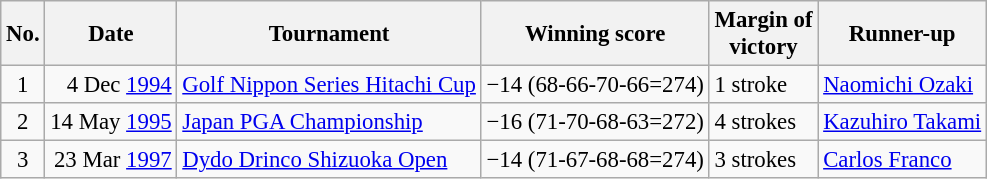<table class="wikitable" style="font-size:95%;">
<tr>
<th>No.</th>
<th>Date</th>
<th>Tournament</th>
<th>Winning score</th>
<th>Margin of<br>victory</th>
<th>Runner-up</th>
</tr>
<tr>
<td align=center>1</td>
<td align=right>4 Dec <a href='#'>1994</a></td>
<td><a href='#'>Golf Nippon Series Hitachi Cup</a></td>
<td>−14 (68-66-70-66=274)</td>
<td>1 stroke</td>
<td> <a href='#'>Naomichi Ozaki</a></td>
</tr>
<tr>
<td align=center>2</td>
<td align=right>14 May <a href='#'>1995</a></td>
<td><a href='#'>Japan PGA Championship</a></td>
<td>−16 (71-70-68-63=272)</td>
<td>4 strokes</td>
<td> <a href='#'>Kazuhiro Takami</a></td>
</tr>
<tr>
<td align=center>3</td>
<td align=right>23 Mar <a href='#'>1997</a></td>
<td><a href='#'>Dydo Drinco Shizuoka Open</a></td>
<td>−14 (71-67-68-68=274)</td>
<td>3 strokes</td>
<td> <a href='#'>Carlos Franco</a></td>
</tr>
</table>
